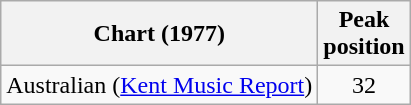<table class="wikitable">
<tr>
<th>Chart (1977)</th>
<th>Peak<br>position</th>
</tr>
<tr>
<td>Australian (<a href='#'>Kent Music Report</a>)</td>
<td align="center">32</td>
</tr>
</table>
